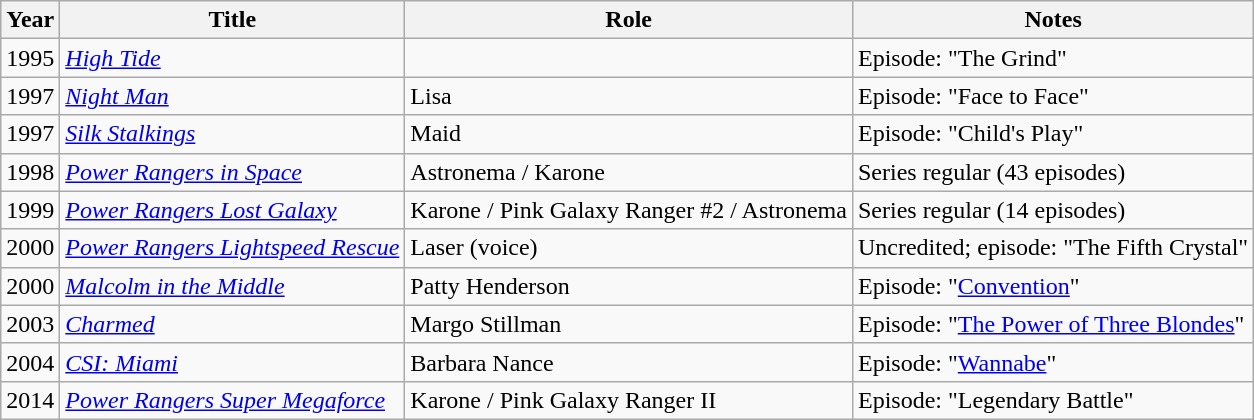<table class="wikitable sortable">
<tr>
<th>Year</th>
<th>Title</th>
<th>Role</th>
<th class="unsortable">Notes</th>
</tr>
<tr>
<td>1995</td>
<td><em><a href='#'>High Tide</a></em></td>
<td></td>
<td>Episode: "The Grind"</td>
</tr>
<tr>
<td>1997</td>
<td><em><a href='#'>Night Man</a></em></td>
<td>Lisa</td>
<td>Episode: "Face to Face"</td>
</tr>
<tr>
<td>1997</td>
<td><em><a href='#'>Silk Stalkings</a></em></td>
<td>Maid</td>
<td>Episode: "Child's Play"</td>
</tr>
<tr>
<td>1998</td>
<td><em><a href='#'>Power Rangers in Space</a></em></td>
<td>Astronema / Karone</td>
<td>Series regular (43 episodes)</td>
</tr>
<tr>
<td>1999</td>
<td><em><a href='#'>Power Rangers Lost Galaxy</a></em></td>
<td>Karone / Pink Galaxy Ranger #2 / Astronema</td>
<td>Series regular (14 episodes)</td>
</tr>
<tr>
<td>2000</td>
<td><em><a href='#'>Power Rangers Lightspeed Rescue</a></em></td>
<td>Laser (voice)</td>
<td>Uncredited; episode: "The Fifth Crystal"</td>
</tr>
<tr>
<td>2000</td>
<td><em><a href='#'>Malcolm in the Middle</a></em></td>
<td>Patty Henderson</td>
<td>Episode: "<a href='#'>Convention</a>"</td>
</tr>
<tr>
<td>2003</td>
<td><em><a href='#'>Charmed</a></em></td>
<td>Margo Stillman</td>
<td>Episode: "<a href='#'>The Power of Three Blondes</a>"</td>
</tr>
<tr>
<td>2004</td>
<td><em><a href='#'>CSI: Miami</a></em></td>
<td>Barbara Nance</td>
<td>Episode: "<a href='#'>Wannabe</a>"</td>
</tr>
<tr>
<td>2014</td>
<td><em><a href='#'>Power Rangers Super Megaforce</a></em></td>
<td>Karone / Pink Galaxy Ranger II</td>
<td>Episode: "Legendary Battle"</td>
</tr>
</table>
